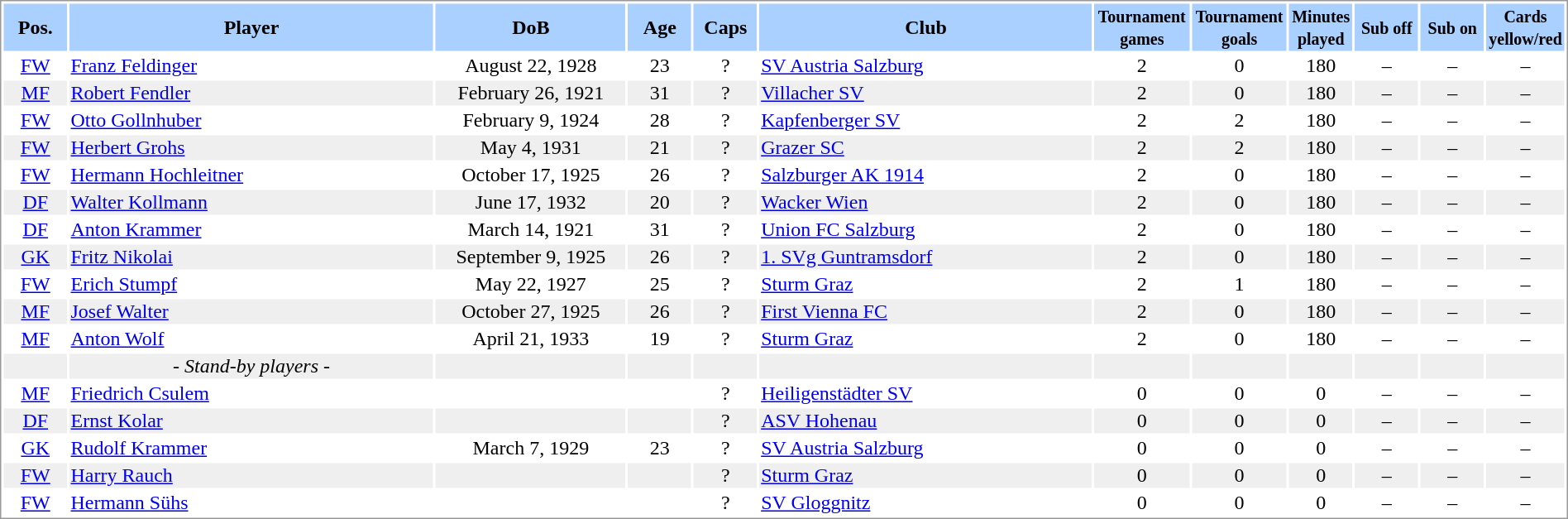<table border="0" width="100%" style="border: 1px solid #999; background-color:#FFFFFF; text-align:center">
<tr align="center" bgcolor="#AAD0FF">
<th width=4%>Pos.</th>
<th width=23%>Player</th>
<th width=12%>DoB</th>
<th width=4%>Age</th>
<th width=4%>Caps</th>
<th width=21%>Club</th>
<th width=6%><small>Tournament<br>games</small></th>
<th width=6%><small>Tournament<br>goals</small></th>
<th width=4%><small>Minutes<br>played</small></th>
<th width=4%><small>Sub off</small></th>
<th width=4%><small>Sub on</small></th>
<th width=4%><small>Cards<br>yellow/red</small></th>
</tr>
<tr>
<td><a href='#'>FW</a></td>
<td align="left"><a href='#'>Franz Feldinger</a></td>
<td>August 22, 1928</td>
<td>23</td>
<td>?</td>
<td align="left"> <a href='#'>SV Austria Salzburg</a></td>
<td>2</td>
<td>0</td>
<td>180</td>
<td>–</td>
<td>–</td>
<td>–</td>
</tr>
<tr bgcolor="#EFEFEF">
<td><a href='#'>MF</a></td>
<td align="left"><a href='#'>Robert Fendler</a></td>
<td>February 26, 1921</td>
<td>31</td>
<td>?</td>
<td align="left"> <a href='#'>Villacher SV</a></td>
<td>2</td>
<td>0</td>
<td>180</td>
<td>–</td>
<td>–</td>
<td>–</td>
</tr>
<tr>
<td><a href='#'>FW</a></td>
<td align="left"><a href='#'>Otto Gollnhuber</a></td>
<td>February 9, 1924</td>
<td>28</td>
<td>?</td>
<td align="left"> <a href='#'>Kapfenberger SV</a></td>
<td>2</td>
<td>2</td>
<td>180</td>
<td>–</td>
<td>–</td>
<td>–</td>
</tr>
<tr bgcolor="#EFEFEF">
<td><a href='#'>FW</a></td>
<td align="left"><a href='#'>Herbert Grohs</a></td>
<td>May 4, 1931</td>
<td>21</td>
<td>?</td>
<td align="left"> <a href='#'>Grazer SC</a></td>
<td>2</td>
<td>2</td>
<td>180</td>
<td>–</td>
<td>–</td>
<td>–</td>
</tr>
<tr>
<td><a href='#'>FW</a></td>
<td align="left"><a href='#'>Hermann Hochleitner</a></td>
<td>October 17, 1925</td>
<td>26</td>
<td>?</td>
<td align="left"> <a href='#'>Salzburger AK 1914</a></td>
<td>2</td>
<td>0</td>
<td>180</td>
<td>–</td>
<td>–</td>
<td>–</td>
</tr>
<tr bgcolor="#EFEFEF">
<td><a href='#'>DF</a></td>
<td align="left"><a href='#'>Walter Kollmann</a></td>
<td>June 17, 1932</td>
<td>20</td>
<td>?</td>
<td align="left"> <a href='#'>Wacker Wien</a></td>
<td>2</td>
<td>0</td>
<td>180</td>
<td>–</td>
<td>–</td>
<td>–</td>
</tr>
<tr>
<td><a href='#'>DF</a></td>
<td align="left"><a href='#'>Anton Krammer</a></td>
<td>March 14, 1921</td>
<td>31</td>
<td>?</td>
<td align="left"> <a href='#'>Union FC Salzburg</a></td>
<td>2</td>
<td>0</td>
<td>180</td>
<td>–</td>
<td>–</td>
<td>–</td>
</tr>
<tr bgcolor="#EFEFEF">
<td><a href='#'>GK</a></td>
<td align="left"><a href='#'>Fritz Nikolai</a></td>
<td>September 9, 1925</td>
<td>26</td>
<td>?</td>
<td align="left"> <a href='#'>1. SVg Guntramsdorf</a></td>
<td>2</td>
<td>0</td>
<td>180</td>
<td>–</td>
<td>–</td>
<td>–</td>
</tr>
<tr>
<td><a href='#'>FW</a></td>
<td align="left"><a href='#'>Erich Stumpf</a></td>
<td>May 22, 1927</td>
<td>25</td>
<td>?</td>
<td align="left"> <a href='#'>Sturm Graz</a></td>
<td>2</td>
<td>1</td>
<td>180</td>
<td>–</td>
<td>–</td>
<td>–</td>
</tr>
<tr bgcolor="#EFEFEF">
<td><a href='#'>MF</a></td>
<td align="left"><a href='#'>Josef Walter</a></td>
<td>October 27, 1925</td>
<td>26</td>
<td>?</td>
<td align="left"> <a href='#'>First Vienna FC</a></td>
<td>2</td>
<td>0</td>
<td>180</td>
<td>–</td>
<td>–</td>
<td>–</td>
</tr>
<tr>
<td><a href='#'>MF</a></td>
<td align="left"><a href='#'>Anton Wolf</a></td>
<td>April 21, 1933</td>
<td>19</td>
<td>?</td>
<td align="left"> <a href='#'>Sturm Graz</a></td>
<td>2</td>
<td>0</td>
<td>180</td>
<td>–</td>
<td>–</td>
<td>–</td>
</tr>
<tr bgcolor="#EFEFEF">
<td></td>
<td>- <em>Stand-by players</em> -</td>
<td></td>
<td></td>
<td></td>
<td></td>
<td></td>
<td></td>
<td></td>
<td></td>
<td></td>
<td></td>
</tr>
<tr>
<td><a href='#'>MF</a></td>
<td align="left"><a href='#'>Friedrich Csulem</a></td>
<td></td>
<td></td>
<td>?</td>
<td align="left"> <a href='#'>Heiligenstädter SV</a></td>
<td>0</td>
<td>0</td>
<td>0</td>
<td>–</td>
<td>–</td>
<td>–</td>
</tr>
<tr bgcolor="#EFEFEF">
<td><a href='#'>DF</a></td>
<td align="left"><a href='#'>Ernst Kolar</a></td>
<td></td>
<td></td>
<td>?</td>
<td align="left"> <a href='#'>ASV Hohenau</a></td>
<td>0</td>
<td>0</td>
<td>0</td>
<td>–</td>
<td>–</td>
<td>–</td>
</tr>
<tr>
<td><a href='#'>GK</a></td>
<td align="left"><a href='#'>Rudolf Krammer</a></td>
<td>March 7, 1929</td>
<td>23</td>
<td>?</td>
<td align="left"> <a href='#'>SV Austria Salzburg</a></td>
<td>0</td>
<td>0</td>
<td>0</td>
<td>–</td>
<td>–</td>
<td>–</td>
</tr>
<tr bgcolor="#EFEFEF">
<td><a href='#'>FW</a></td>
<td align="left"><a href='#'>Harry Rauch</a></td>
<td></td>
<td></td>
<td>?</td>
<td align="left"> <a href='#'>Sturm Graz</a></td>
<td>0</td>
<td>0</td>
<td>0</td>
<td>–</td>
<td>–</td>
<td>–</td>
</tr>
<tr>
<td><a href='#'>FW</a></td>
<td align="left"><a href='#'>Hermann Sühs</a></td>
<td></td>
<td></td>
<td>?</td>
<td align="left"> <a href='#'>SV Gloggnitz</a></td>
<td>0</td>
<td>0</td>
<td>0</td>
<td>–</td>
<td>–</td>
<td>–</td>
</tr>
</table>
